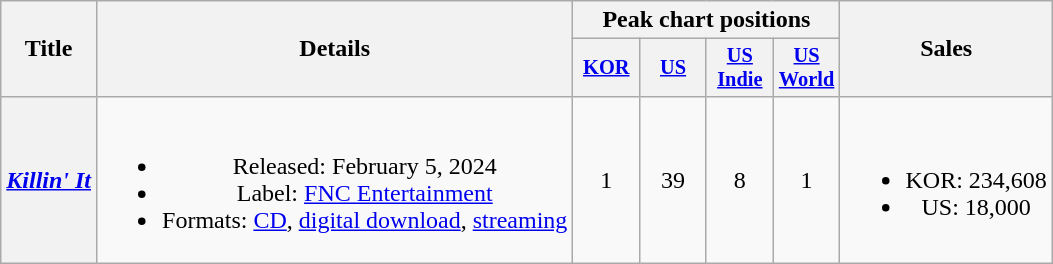<table class="wikitable plainrowheaders" style="text-align:center">
<tr>
<th scope="col" rowspan="2">Title</th>
<th scope="col" rowspan="2">Details</th>
<th scope="col" colspan="4">Peak chart positions</th>
<th scope="col" rowspan="2">Sales</th>
</tr>
<tr>
<th scope="col" style="width:2.8em;font-size:85%"><a href='#'>KOR</a><br></th>
<th scope="col" style="width:2.8em;font-size:85%"><a href='#'>US</a><br></th>
<th scope="col" style="width:2.8em;font-size:85%"><a href='#'>US<br>Indie</a><br></th>
<th scope="col" style="width:2.8em;font-size:85%"><a href='#'>US<br>World</a><br></th>
</tr>
<tr>
<th scope="row"><em><a href='#'>Killin' It</a></em></th>
<td><br><ul><li>Released: February 5, 2024</li><li>Label: <a href='#'>FNC Entertainment</a></li><li>Formats: <a href='#'>CD</a>, <a href='#'>digital download</a>, <a href='#'>streaming</a></li></ul></td>
<td>1</td>
<td>39</td>
<td>8</td>
<td>1</td>
<td><br><ul><li>KOR: 234,608</li><li>US: 18,000</li></ul></td>
</tr>
</table>
